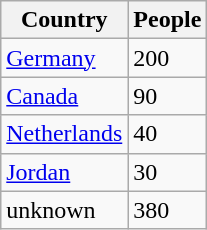<table class="wikitable">
<tr>
<th>Country</th>
<th>People</th>
</tr>
<tr>
<td><a href='#'>Germany</a></td>
<td>200</td>
</tr>
<tr>
<td><a href='#'>Canada</a></td>
<td>90</td>
</tr>
<tr>
<td><a href='#'>Netherlands</a></td>
<td>40</td>
</tr>
<tr>
<td><a href='#'>Jordan</a></td>
<td>30</td>
</tr>
<tr>
<td>unknown</td>
<td>380</td>
</tr>
</table>
